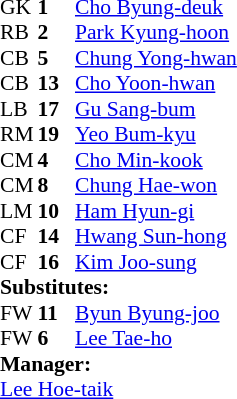<table style="font-size: 90%" cellspacing="0" cellpadding="0">
<tr>
<th width="25"></th>
<th width="25"></th>
</tr>
<tr>
<td>GK</td>
<td><strong>1</strong></td>
<td><a href='#'>Cho Byung-deuk</a></td>
</tr>
<tr>
<td>RB</td>
<td><strong>2</strong></td>
<td><a href='#'>Park Kyung-hoon</a></td>
</tr>
<tr>
<td>CB</td>
<td><strong>5</strong></td>
<td><a href='#'>Chung Yong-hwan</a></td>
</tr>
<tr>
<td>CB</td>
<td><strong>13</strong></td>
<td><a href='#'>Cho Yoon-hwan</a></td>
</tr>
<tr>
<td>LB</td>
<td><strong>17</strong></td>
<td><a href='#'>Gu Sang-bum</a></td>
<td></td>
</tr>
<tr>
<td>RM</td>
<td><strong>19</strong></td>
<td><a href='#'>Yeo Bum-kyu</a></td>
<td></td>
</tr>
<tr>
<td>CM</td>
<td><strong>4</strong></td>
<td><a href='#'>Cho Min-kook</a></td>
</tr>
<tr>
<td>CM</td>
<td><strong>8</strong></td>
<td><a href='#'>Chung Hae-won</a></td>
</tr>
<tr>
<td>LM</td>
<td><strong>10</strong></td>
<td><a href='#'>Ham Hyun-gi</a></td>
<td></td>
<td></td>
</tr>
<tr>
<td>CF</td>
<td><strong>14</strong></td>
<td><a href='#'>Hwang Sun-hong</a></td>
<td></td>
<td></td>
</tr>
<tr>
<td>CF</td>
<td><strong>16</strong></td>
<td><a href='#'>Kim Joo-sung</a></td>
<td></td>
</tr>
<tr>
<td colspan=3><strong>Substitutes:</strong></td>
</tr>
<tr>
<td>FW</td>
<td><strong>11</strong></td>
<td><a href='#'>Byun Byung-joo</a></td>
<td></td>
<td></td>
</tr>
<tr>
<td>FW</td>
<td><strong>6</strong></td>
<td><a href='#'>Lee Tae-ho</a></td>
<td></td>
<td></td>
</tr>
<tr>
<td colspan=3><strong>Manager:</strong></td>
</tr>
<tr>
<td colspan=3> <a href='#'>Lee Hoe-taik</a></td>
</tr>
</table>
